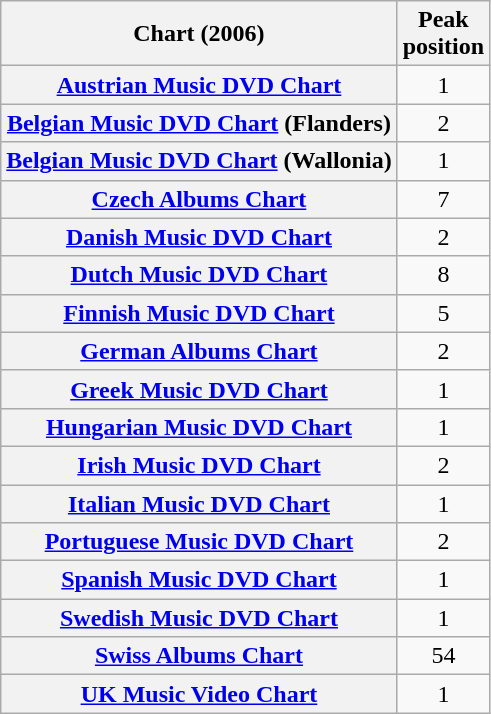<table class="wikitable sortable plainrowheaders" style="text-align:center">
<tr>
<th scope="col">Chart (2006)</th>
<th scope="col">Peak<br>position</th>
</tr>
<tr>
<th scope="row"><a href='#'>Austrian Music DVD Chart</a></th>
<td>1</td>
</tr>
<tr>
<th scope="row"><a href='#'>Belgian Music DVD Chart</a> (Flanders)</th>
<td>2</td>
</tr>
<tr>
<th scope="row"><a href='#'>Belgian Music DVD Chart</a> (Wallonia)</th>
<td>1</td>
</tr>
<tr>
<th scope="row"><a href='#'>Czech Albums Chart</a></th>
<td>7</td>
</tr>
<tr>
<th scope="row"><a href='#'>Danish Music DVD Chart</a></th>
<td>2</td>
</tr>
<tr>
<th scope="row"><a href='#'>Dutch Music DVD Chart</a></th>
<td>8</td>
</tr>
<tr>
<th scope="row"><a href='#'>Finnish Music DVD Chart</a></th>
<td>5</td>
</tr>
<tr>
<th scope="row"><a href='#'>German Albums Chart</a></th>
<td>2</td>
</tr>
<tr>
<th scope="row"><a href='#'>Greek Music DVD Chart</a></th>
<td>1</td>
</tr>
<tr>
<th scope="row"><a href='#'>Hungarian Music DVD Chart</a></th>
<td>1</td>
</tr>
<tr>
<th scope="row"><a href='#'>Irish Music DVD Chart</a></th>
<td>2</td>
</tr>
<tr>
<th scope="row"><a href='#'>Italian Music DVD Chart</a></th>
<td>1</td>
</tr>
<tr>
<th scope="row"><a href='#'>Portuguese Music DVD Chart</a></th>
<td>2</td>
</tr>
<tr>
<th scope="row"><a href='#'>Spanish Music DVD Chart</a></th>
<td>1</td>
</tr>
<tr>
<th scope="row"><a href='#'>Swedish Music DVD Chart</a></th>
<td>1</td>
</tr>
<tr>
<th scope="row"><a href='#'>Swiss Albums Chart</a></th>
<td>54</td>
</tr>
<tr>
<th scope="row"><a href='#'>UK Music Video Chart</a></th>
<td>1</td>
</tr>
</table>
